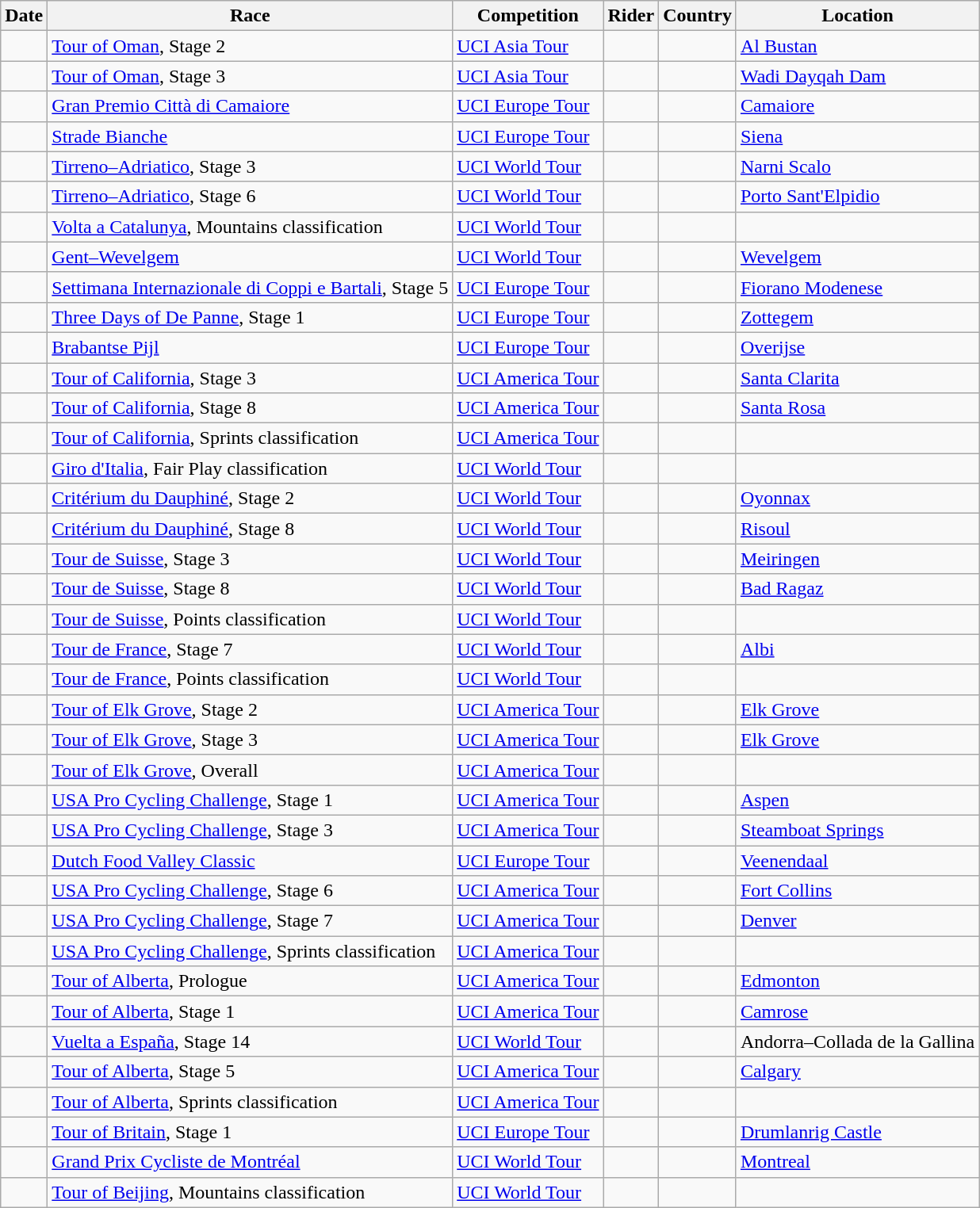<table class="wikitable sortable">
<tr>
<th>Date</th>
<th>Race</th>
<th>Competition</th>
<th>Rider</th>
<th>Country</th>
<th>Location</th>
</tr>
<tr>
<td></td>
<td><a href='#'>Tour of Oman</a>, Stage 2</td>
<td><a href='#'>UCI Asia Tour</a></td>
<td></td>
<td></td>
<td><a href='#'>Al Bustan</a></td>
</tr>
<tr>
<td></td>
<td><a href='#'>Tour of Oman</a>, Stage 3</td>
<td><a href='#'>UCI Asia Tour</a></td>
<td></td>
<td></td>
<td><a href='#'>Wadi Dayqah Dam</a></td>
</tr>
<tr>
<td></td>
<td><a href='#'>Gran Premio Città di Camaiore</a></td>
<td><a href='#'>UCI Europe Tour</a></td>
<td></td>
<td></td>
<td><a href='#'>Camaiore</a></td>
</tr>
<tr>
<td></td>
<td><a href='#'>Strade Bianche</a></td>
<td><a href='#'>UCI Europe Tour</a></td>
<td></td>
<td></td>
<td><a href='#'>Siena</a></td>
</tr>
<tr>
<td></td>
<td><a href='#'>Tirreno–Adriatico</a>, Stage 3</td>
<td><a href='#'>UCI World Tour</a></td>
<td></td>
<td></td>
<td><a href='#'>Narni Scalo</a></td>
</tr>
<tr>
<td></td>
<td><a href='#'>Tirreno–Adriatico</a>, Stage 6</td>
<td><a href='#'>UCI World Tour</a></td>
<td></td>
<td></td>
<td><a href='#'>Porto Sant'Elpidio</a></td>
</tr>
<tr>
<td></td>
<td><a href='#'>Volta a Catalunya</a>, Mountains classification</td>
<td><a href='#'>UCI World Tour</a></td>
<td></td>
<td></td>
<td></td>
</tr>
<tr>
<td></td>
<td><a href='#'>Gent–Wevelgem</a></td>
<td><a href='#'>UCI World Tour</a></td>
<td></td>
<td></td>
<td><a href='#'>Wevelgem</a></td>
</tr>
<tr>
<td></td>
<td><a href='#'>Settimana Internazionale di Coppi e Bartali</a>, Stage 5</td>
<td><a href='#'>UCI Europe Tour</a></td>
<td></td>
<td></td>
<td><a href='#'>Fiorano Modenese</a></td>
</tr>
<tr>
<td></td>
<td><a href='#'>Three Days of De Panne</a>, Stage 1</td>
<td><a href='#'>UCI Europe Tour</a></td>
<td></td>
<td></td>
<td><a href='#'>Zottegem</a></td>
</tr>
<tr>
<td></td>
<td><a href='#'>Brabantse Pijl</a></td>
<td><a href='#'>UCI Europe Tour</a></td>
<td></td>
<td></td>
<td><a href='#'>Overijse</a></td>
</tr>
<tr>
<td></td>
<td><a href='#'>Tour of California</a>, Stage 3</td>
<td><a href='#'>UCI America Tour</a></td>
<td></td>
<td></td>
<td><a href='#'>Santa Clarita</a></td>
</tr>
<tr>
<td></td>
<td><a href='#'>Tour of California</a>, Stage 8</td>
<td><a href='#'>UCI America Tour</a></td>
<td></td>
<td></td>
<td><a href='#'>Santa Rosa</a></td>
</tr>
<tr>
<td></td>
<td><a href='#'>Tour of California</a>, Sprints classification</td>
<td><a href='#'>UCI America Tour</a></td>
<td></td>
<td></td>
<td></td>
</tr>
<tr>
<td></td>
<td><a href='#'>Giro d'Italia</a>, Fair Play classification</td>
<td><a href='#'>UCI World Tour</a></td>
<td align="center"></td>
<td></td>
<td></td>
</tr>
<tr>
<td></td>
<td><a href='#'>Critérium du Dauphiné</a>, Stage 2</td>
<td><a href='#'>UCI World Tour</a></td>
<td></td>
<td></td>
<td><a href='#'>Oyonnax</a></td>
</tr>
<tr>
<td></td>
<td><a href='#'>Critérium du Dauphiné</a>, Stage 8</td>
<td><a href='#'>UCI World Tour</a></td>
<td></td>
<td></td>
<td><a href='#'>Risoul</a></td>
</tr>
<tr>
<td></td>
<td><a href='#'>Tour de Suisse</a>, Stage 3</td>
<td><a href='#'>UCI World Tour</a></td>
<td></td>
<td></td>
<td><a href='#'>Meiringen</a></td>
</tr>
<tr>
<td></td>
<td><a href='#'>Tour de Suisse</a>, Stage 8</td>
<td><a href='#'>UCI World Tour</a></td>
<td></td>
<td></td>
<td><a href='#'>Bad Ragaz</a></td>
</tr>
<tr>
<td></td>
<td><a href='#'>Tour de Suisse</a>, Points classification</td>
<td><a href='#'>UCI World Tour</a></td>
<td></td>
<td></td>
<td></td>
</tr>
<tr>
<td></td>
<td><a href='#'>Tour de France</a>, Stage 7</td>
<td><a href='#'>UCI World Tour</a></td>
<td></td>
<td></td>
<td><a href='#'>Albi</a></td>
</tr>
<tr>
<td></td>
<td><a href='#'>Tour de France</a>, Points classification</td>
<td><a href='#'>UCI World Tour</a></td>
<td></td>
<td></td>
<td></td>
</tr>
<tr>
<td></td>
<td><a href='#'>Tour of Elk Grove</a>, Stage 2</td>
<td><a href='#'>UCI America Tour</a></td>
<td></td>
<td></td>
<td><a href='#'>Elk Grove</a></td>
</tr>
<tr>
<td></td>
<td><a href='#'>Tour of Elk Grove</a>, Stage 3</td>
<td><a href='#'>UCI America Tour</a></td>
<td></td>
<td></td>
<td><a href='#'>Elk Grove</a></td>
</tr>
<tr>
<td></td>
<td><a href='#'>Tour of Elk Grove</a>, Overall</td>
<td><a href='#'>UCI America Tour</a></td>
<td></td>
<td></td>
<td></td>
</tr>
<tr>
<td></td>
<td><a href='#'>USA Pro Cycling Challenge</a>, Stage 1</td>
<td><a href='#'>UCI America Tour</a></td>
<td></td>
<td></td>
<td><a href='#'>Aspen</a></td>
</tr>
<tr>
<td></td>
<td><a href='#'>USA Pro Cycling Challenge</a>, Stage 3</td>
<td><a href='#'>UCI America Tour</a></td>
<td></td>
<td></td>
<td><a href='#'>Steamboat Springs</a></td>
</tr>
<tr>
<td></td>
<td><a href='#'>Dutch Food Valley Classic</a></td>
<td><a href='#'>UCI Europe Tour</a></td>
<td></td>
<td></td>
<td><a href='#'>Veenendaal</a></td>
</tr>
<tr>
<td></td>
<td><a href='#'>USA Pro Cycling Challenge</a>, Stage 6</td>
<td><a href='#'>UCI America Tour</a></td>
<td></td>
<td></td>
<td><a href='#'>Fort Collins</a></td>
</tr>
<tr>
<td></td>
<td><a href='#'>USA Pro Cycling Challenge</a>, Stage 7</td>
<td><a href='#'>UCI America Tour</a></td>
<td></td>
<td></td>
<td><a href='#'>Denver</a></td>
</tr>
<tr>
<td></td>
<td><a href='#'>USA Pro Cycling Challenge</a>, Sprints classification</td>
<td><a href='#'>UCI America Tour</a></td>
<td></td>
<td></td>
<td></td>
</tr>
<tr>
<td></td>
<td><a href='#'>Tour of Alberta</a>, Prologue</td>
<td><a href='#'>UCI America Tour</a></td>
<td></td>
<td></td>
<td><a href='#'>Edmonton</a></td>
</tr>
<tr>
<td></td>
<td><a href='#'>Tour of Alberta</a>, Stage 1</td>
<td><a href='#'>UCI America Tour</a></td>
<td></td>
<td></td>
<td><a href='#'>Camrose</a></td>
</tr>
<tr>
<td></td>
<td><a href='#'>Vuelta a España</a>, Stage 14</td>
<td><a href='#'>UCI World Tour</a></td>
<td></td>
<td></td>
<td>Andorra–Collada de la Gallina</td>
</tr>
<tr>
<td></td>
<td><a href='#'>Tour of Alberta</a>, Stage 5</td>
<td><a href='#'>UCI America Tour</a></td>
<td></td>
<td></td>
<td><a href='#'>Calgary</a></td>
</tr>
<tr>
<td></td>
<td><a href='#'>Tour of Alberta</a>, Sprints classification</td>
<td><a href='#'>UCI America Tour</a></td>
<td></td>
<td></td>
<td></td>
</tr>
<tr>
<td></td>
<td><a href='#'>Tour of Britain</a>, Stage 1</td>
<td><a href='#'>UCI Europe Tour</a></td>
<td></td>
<td></td>
<td><a href='#'>Drumlanrig Castle</a></td>
</tr>
<tr>
<td></td>
<td><a href='#'>Grand Prix Cycliste de Montréal</a></td>
<td><a href='#'>UCI World Tour</a></td>
<td></td>
<td></td>
<td><a href='#'>Montreal</a></td>
</tr>
<tr>
<td></td>
<td><a href='#'>Tour of Beijing</a>, Mountains classification</td>
<td><a href='#'>UCI World Tour</a></td>
<td></td>
<td></td>
<td></td>
</tr>
</table>
